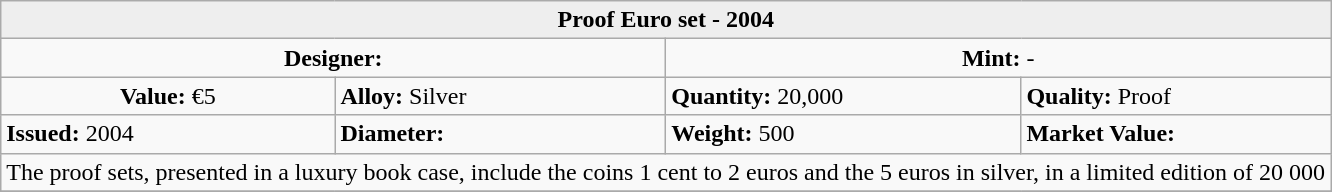<table class="wikitable">
<tr>
<th colspan="4" align=center style="background:#eeeeee;">Proof Euro set - 2004</th>
</tr>
<tr>
<td colspan="2" width="50%" align=center><strong>Designer:</strong></td>
<td colspan="2" width="50%" align=center><strong>Mint:</strong> -</td>
</tr>
<tr>
<td align=center><strong>Value:</strong>		€5</td>
<td><strong>Alloy:</strong>		Silver</td>
<td><strong>Quantity:</strong>	20,000</td>
<td><strong>Quality:</strong>	Proof</td>
</tr>
<tr>
<td><strong>Issued:</strong>	2004</td>
<td><strong>Diameter:</strong></td>
<td><strong>Weight:</strong>	500</td>
<td><strong>Market Value:</strong></td>
</tr>
<tr>
<td colspan="4" align=left>The proof sets, presented in a luxury book case, include the coins 1 cent to 2 euros and the 5 euros in silver, in a limited edition of 20 000</td>
</tr>
<tr>
</tr>
</table>
